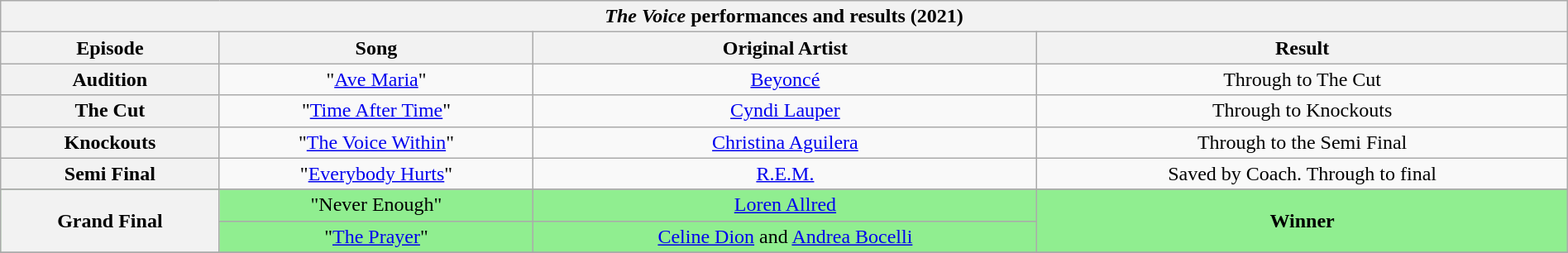<table class="wikitable collapsible" style="width:100%; margin:1em auto 1em auto; text-align:center;">
<tr>
<th colspan="4"><em>The Voice</em> performances and results (2021)</th>
</tr>
<tr>
<th scope="col">Episode</th>
<th scope="col">Song</th>
<th scope="col">Original Artist</th>
<th scope="col">Result</th>
</tr>
<tr>
<th>Audition</th>
<td>"<a href='#'>Ave Maria</a>"</td>
<td><a href='#'>Beyoncé</a></td>
<td>Through to The Cut</td>
</tr>
<tr>
<th>The Cut</th>
<td>"<a href='#'>Time After Time</a>" </td>
<td><a href='#'>Cyndi Lauper</a></td>
<td>Through to Knockouts</td>
</tr>
<tr>
<th>Knockouts</th>
<td>"<a href='#'>The Voice Within</a>"</td>
<td><a href='#'>Christina Aguilera</a></td>
<td>Through to the Semi Final</td>
</tr>
<tr>
<th>Semi Final</th>
<td>"<a href='#'>Everybody Hurts</a>"</td>
<td><a href='#'>R.E.M.</a></td>
<td>Saved by Coach. Through to final</td>
</tr>
<tr>
</tr>
<tr style="background:lightgreen;">
<th rowspan="2">Grand Final</th>
<td>"Never Enough"</td>
<td><a href='#'>Loren Allred</a></td>
<td rowspan="2" style="background:lightgreen;"><strong>Winner</strong></td>
</tr>
<tr style="background:lightgreen;">
<td>"<a href='#'>The Prayer</a>" </td>
<td><a href='#'>Celine Dion</a> and <a href='#'>Andrea Bocelli</a></td>
</tr>
<tr style="background:lightgreen;">
</tr>
</table>
